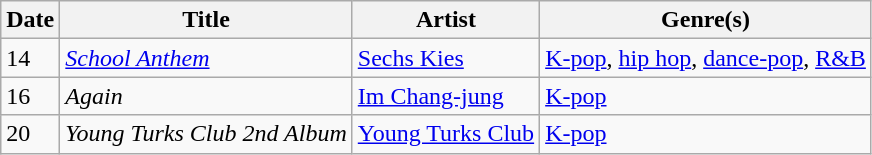<table class="wikitable" style="text-align: left;">
<tr>
<th>Date</th>
<th>Title</th>
<th>Artist</th>
<th>Genre(s)</th>
</tr>
<tr>
<td>14</td>
<td><em><a href='#'>School Anthem</a></em></td>
<td><a href='#'>Sechs Kies</a></td>
<td><a href='#'>K-pop</a>, <a href='#'>hip hop</a>, <a href='#'>dance-pop</a>, <a href='#'>R&B</a></td>
</tr>
<tr>
<td>16</td>
<td><em>Again</em></td>
<td><a href='#'>Im Chang-jung</a></td>
<td><a href='#'>K-pop</a></td>
</tr>
<tr>
<td>20</td>
<td><em>Young Turks Club 2nd Album</em></td>
<td><a href='#'>Young Turks Club</a></td>
<td><a href='#'>K-pop</a></td>
</tr>
</table>
